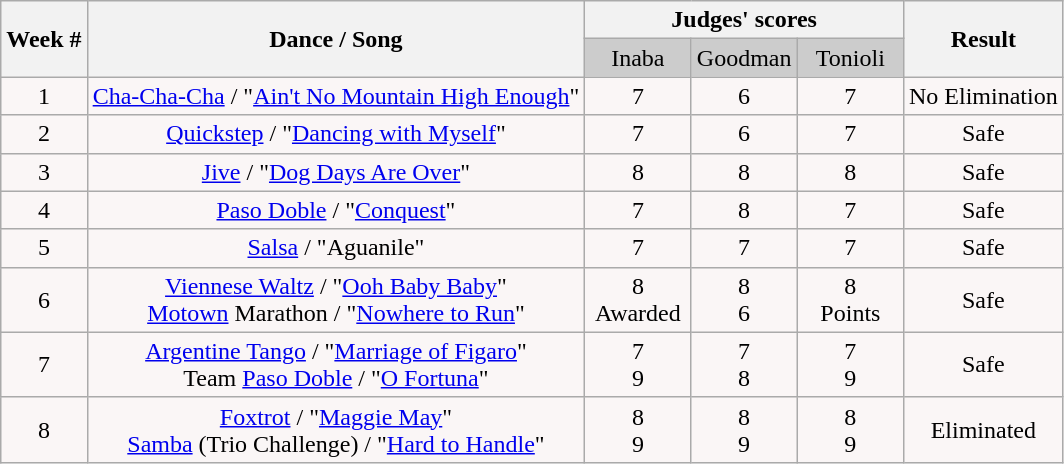<table class="wikitable collapsible collapsed">
<tr style="text-align:Center;">
<th rowspan="2">Week #</th>
<th rowspan="2">Dance / Song</th>
<th colspan="3">Judges' scores</th>
<th rowspan="2">Result</th>
</tr>
<tr style="text-align:center; background:#ccc;">
<td style="width:10%; ">Inaba</td>
<td style="width:10%; ">Goodman</td>
<td style="width:10%; ">Tonioli</td>
</tr>
<tr style="text-align: center; background:#faf6f6;">
<td>1</td>
<td><a href='#'>Cha-Cha-Cha</a> / "<a href='#'>Ain't No Mountain High Enough</a>"</td>
<td>7</td>
<td>6</td>
<td>7</td>
<td>No Elimination</td>
</tr>
<tr style="text-align: center; background:#faf6f6;">
<td>2</td>
<td><a href='#'>Quickstep</a> / "<a href='#'>Dancing with Myself</a>"</td>
<td>7</td>
<td>6</td>
<td>7</td>
<td>Safe</td>
</tr>
<tr style="text-align: center; background:#faf6f6;">
<td>3</td>
<td><a href='#'>Jive</a> / "<a href='#'>Dog Days Are Over</a>"</td>
<td>8</td>
<td>8</td>
<td>8</td>
<td>Safe</td>
</tr>
<tr style="text-align: center; background:#faf6f6;">
<td>4</td>
<td><a href='#'>Paso Doble</a> / "<a href='#'>Conquest</a>"</td>
<td>7</td>
<td>8</td>
<td>7</td>
<td>Safe</td>
</tr>
<tr style="text-align: center; background:#faf6f6;">
<td>5</td>
<td><a href='#'>Salsa</a> / "Aguanile"</td>
<td>7</td>
<td>7</td>
<td>7</td>
<td>Safe</td>
</tr>
<tr style="text-align: center; background:#faf6f6;">
<td>6</td>
<td><a href='#'>Viennese Waltz</a> / "<a href='#'>Ooh Baby Baby</a>"<br><a href='#'>Motown</a> Marathon / "<a href='#'>Nowhere to Run</a>"</td>
<td>8<br>Awarded</td>
<td>8<br>6</td>
<td>8<br>Points</td>
<td>Safe</td>
</tr>
<tr style="text-align: center; background:#faf6f6;">
<td>7</td>
<td><a href='#'>Argentine Tango</a> / "<a href='#'>Marriage of Figaro</a>"<br>Team <a href='#'>Paso Doble</a> / "<a href='#'>O Fortuna</a>"</td>
<td>7 <br> 9</td>
<td>7 <br> 8</td>
<td>7 <br> 9</td>
<td>Safe</td>
</tr>
<tr style="text-align: center; background:#faf6f6;">
<td>8</td>
<td><a href='#'>Foxtrot</a> / "<a href='#'>Maggie May</a>"<br><a href='#'>Samba</a> (Trio Challenge) / "<a href='#'>Hard to Handle</a>"</td>
<td>8<br>9</td>
<td>8<br>9</td>
<td>8<br>9</td>
<td>Eliminated</td>
</tr>
</table>
